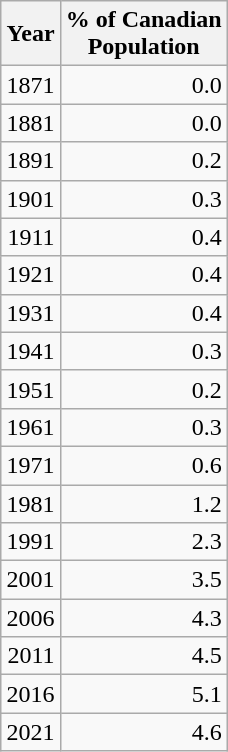<table class="wikitable" style="text-align:right; float:right;">
<tr>
<th>Year</th>
<th>% of Canadian<br>Population</th>
</tr>
<tr>
<td>1871</td>
<td>0.0</td>
</tr>
<tr>
<td>1881</td>
<td>0.0</td>
</tr>
<tr>
<td>1891</td>
<td>0.2</td>
</tr>
<tr>
<td>1901</td>
<td>0.3</td>
</tr>
<tr>
<td>1911</td>
<td>0.4</td>
</tr>
<tr>
<td>1921</td>
<td>0.4</td>
</tr>
<tr>
<td>1931</td>
<td>0.4</td>
</tr>
<tr>
<td>1941</td>
<td>0.3</td>
</tr>
<tr>
<td>1951</td>
<td>0.2</td>
</tr>
<tr>
<td>1961</td>
<td>0.3</td>
</tr>
<tr>
<td>1971</td>
<td>0.6</td>
</tr>
<tr>
<td>1981</td>
<td>1.2</td>
</tr>
<tr>
<td>1991</td>
<td>2.3</td>
</tr>
<tr>
<td>2001</td>
<td>3.5</td>
</tr>
<tr>
<td>2006</td>
<td>4.3</td>
</tr>
<tr>
<td>2011</td>
<td>4.5</td>
</tr>
<tr>
<td>2016</td>
<td>5.1</td>
</tr>
<tr>
<td>2021</td>
<td>4.6</td>
</tr>
</table>
